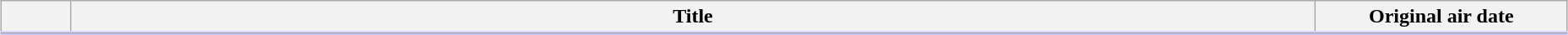<table class="plainrowheaders wikitable" style="width:98%; margin:auto; background:#FFF;">
<tr style="border-bottom: 3px solid #CCF;">
<th style="width:3em;"></th>
<th>Title</th>
<th style="width:12em;">Original air date</th>
</tr>
<tr>
</tr>
</table>
